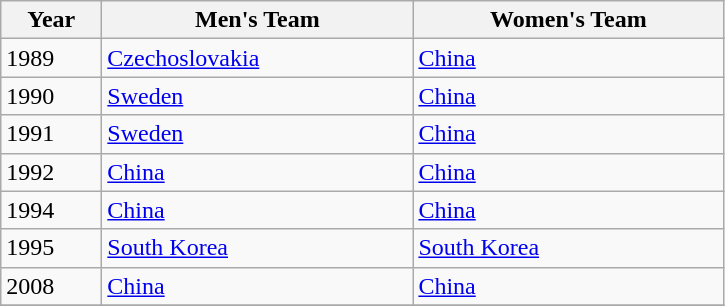<table class="wikitable">
<tr>
<th width="60">Year</th>
<th width="200">Men's Team</th>
<th width="200">Women's Team</th>
</tr>
<tr>
<td>1989</td>
<td> <a href='#'>Czechoslovakia</a></td>
<td> <a href='#'>China</a></td>
</tr>
<tr>
<td>1990</td>
<td> <a href='#'>Sweden</a></td>
<td> <a href='#'>China</a></td>
</tr>
<tr>
<td>1991</td>
<td> <a href='#'>Sweden</a></td>
<td> <a href='#'>China</a></td>
</tr>
<tr>
<td>1992</td>
<td> <a href='#'>China</a></td>
<td> <a href='#'>China</a></td>
</tr>
<tr>
<td>1994</td>
<td> <a href='#'>China</a></td>
<td> <a href='#'>China</a></td>
</tr>
<tr>
<td>1995</td>
<td> <a href='#'>South Korea</a></td>
<td> <a href='#'>South Korea</a></td>
</tr>
<tr>
<td>2008</td>
<td> <a href='#'>China</a></td>
<td> <a href='#'>China</a></td>
</tr>
<tr>
</tr>
</table>
